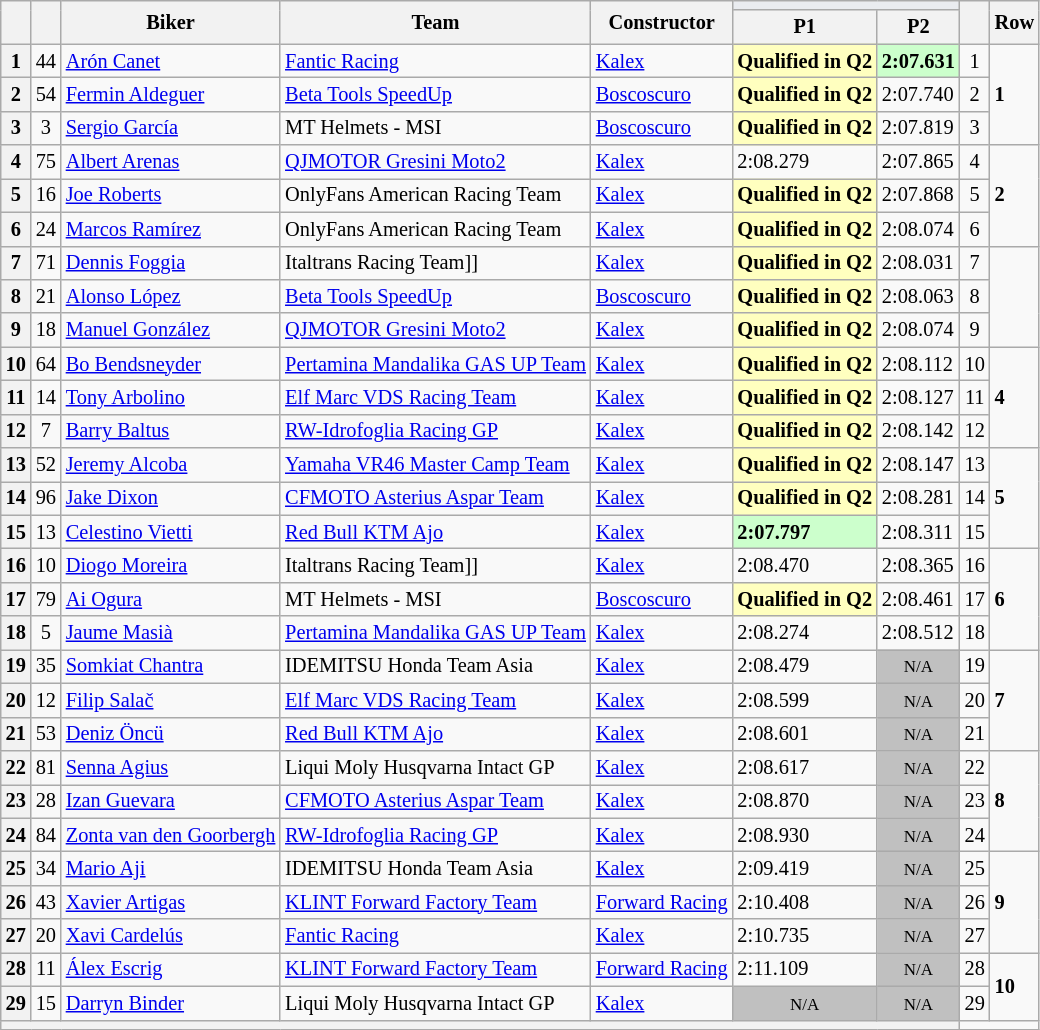<table class="wikitable sortable" style="font-size: 85%;">
<tr>
<th rowspan="2"></th>
<th rowspan="2"></th>
<th rowspan="2">Biker</th>
<th rowspan="2">Team</th>
<th rowspan="2">Constructor</th>
<th colspan="2" style="background:#eaecf0; text-align:center;"></th>
<th rowspan="2"></th>
<th rowspan="2">Row</th>
</tr>
<tr>
<th scope="col">P1</th>
<th scope="col">P2</th>
</tr>
<tr>
<th scope="row">1</th>
<td align="center">44</td>
<td> <a href='#'>Arón Canet</a></td>
<td><a href='#'>Fantic Racing</a></td>
<td><a href='#'>Kalex</a></td>
<td style="background:#ffffbf;"><strong>Qualified in Q2</strong></td>
<td style="background:#ccffcc;"><strong>2:07.631</strong></td>
<td align="center">1</td>
<td rowspan="3"><strong>1</strong></td>
</tr>
<tr>
<th scope="row">2</th>
<td align="center">54</td>
<td><a href='#'>Fermin Aldeguer</a></td>
<td><a href='#'>Beta Tools SpeedUp</a></td>
<td><a href='#'>Boscoscuro</a></td>
<td style="background:#ffffbf;"><strong>Qualified in Q2</strong></td>
<td>2:07.740</td>
<td align="center">2</td>
</tr>
<tr>
<th scope="row">3</th>
<td align="center">3</td>
<td>  <a href='#'>Sergio García</a></td>
<td>MT Helmets - MSI</td>
<td><a href='#'>Boscoscuro</a></td>
<td style="background:#ffffbf;"><strong>Qualified in Q2</strong></td>
<td>2:07.819</td>
<td align="center">3</td>
</tr>
<tr>
<th scope="row">4</th>
<td align="center">75</td>
<td> <a href='#'>Albert Arenas</a></td>
<td><a href='#'>QJMOTOR Gresini Moto2</a></td>
<td><a href='#'>Kalex</a></td>
<td>2:08.279</td>
<td>2:07.865</td>
<td align="center">4</td>
<td rowspan="3"><strong>2</strong></td>
</tr>
<tr>
<th scope="row">5</th>
<td align="center">16</td>
<td> <a href='#'>Joe Roberts</a></td>
<td>OnlyFans American Racing Team</td>
<td><a href='#'>Kalex</a></td>
<td style="background:#ffffbf;"><strong>Qualified in Q2</strong></td>
<td>2:07.868</td>
<td align="center">5</td>
</tr>
<tr>
<th scope="row">6</th>
<td align="center">24</td>
<td> <a href='#'>Marcos Ramírez</a></td>
<td>OnlyFans American Racing Team</td>
<td><a href='#'>Kalex</a></td>
<td style="background:#ffffbf;"><strong>Qualified in Q2</strong></td>
<td>2:08.074</td>
<td align="center">6</td>
</tr>
<tr>
<th scope="row">7</th>
<td align="center">71</td>
<td> <a href='#'>Dennis Foggia</a></td>
<td>Italtrans Racing Team]]</td>
<td><a href='#'>Kalex</a></td>
<td style="background:#ffffbf;"><strong>Qualified in Q2</strong></td>
<td>2:08.031</td>
<td align="center">7</td>
</tr>
<tr>
<th scope="row">8</th>
<td align="center">21</td>
<td> <a href='#'>Alonso López</a></td>
<td><a href='#'>Beta Tools SpeedUp</a></td>
<td><a href='#'>Boscoscuro</a></td>
<td style="background:#ffffbf;"><strong>Qualified in Q2</strong></td>
<td>2:08.063</td>
<td align="center">8</td>
</tr>
<tr>
<th scope="row">9</th>
<td align="center">18</td>
<td>  <a href='#'>Manuel González</a></td>
<td><a href='#'>QJMOTOR Gresini Moto2</a></td>
<td><a href='#'>Kalex</a></td>
<td style="background:#ffffbf;"><strong>Qualified in Q2</strong></td>
<td>2:08.074</td>
<td align="center">9</td>
</tr>
<tr>
<th scope="row">10</th>
<td align="center">64</td>
<td>  <a href='#'>Bo Bendsneyder</a></td>
<td><a href='#'>Pertamina Mandalika GAS UP Team</a></td>
<td><a href='#'>Kalex</a></td>
<td style="background:#ffffbf;"><strong>Qualified in Q2</strong></td>
<td>2:08.112</td>
<td align="center">10</td>
<td rowspan="3"><strong>4</strong></td>
</tr>
<tr>
<th scope="row">11</th>
<td align="center">14</td>
<td> <a href='#'>Tony Arbolino</a></td>
<td><a href='#'>Elf Marc VDS Racing Team</a></td>
<td><a href='#'>Kalex</a></td>
<td style="background:#ffffbf;"><strong>Qualified in Q2</strong></td>
<td>2:08.127</td>
<td align="center">11</td>
</tr>
<tr>
<th scope="row">12</th>
<td align="center">7</td>
<td> <a href='#'>Barry Baltus</a></td>
<td><a href='#'>RW-Idrofoglia Racing GP</a></td>
<td><a href='#'>Kalex</a></td>
<td style="background:#ffffbf;"><strong>Qualified in Q2</strong></td>
<td>2:08.142</td>
<td align="center">12</td>
</tr>
<tr>
<th scope="row">13</th>
<td align="center">52</td>
<td> <a href='#'>Jeremy Alcoba</a></td>
<td><a href='#'>Yamaha VR46 Master Camp Team</a></td>
<td><a href='#'>Kalex</a></td>
<td style="background:#ffffbf;"><strong>Qualified in Q2</strong></td>
<td>2:08.147</td>
<td align="center">13</td>
<td rowspan="3"><strong>5</strong></td>
</tr>
<tr>
<th scope="row">14</th>
<td align="center">96</td>
<td>  <a href='#'>Jake Dixon</a></td>
<td><a href='#'>CFMOTO Asterius Aspar Team</a></td>
<td><a href='#'>Kalex</a></td>
<td style="background:#ffffbf;"><strong>Qualified in Q2</strong></td>
<td>2:08.281</td>
<td align="center">14</td>
</tr>
<tr>
<th scope="row">15</th>
<td align="center">13</td>
<td>  <a href='#'>Celestino Vietti</a></td>
<td><a href='#'>Red Bull KTM Ajo</a></td>
<td><a href='#'>Kalex</a></td>
<td style="background:#ccffcc;"><strong>2:07.797</strong></td>
<td>2:08.311</td>
<td align="center">15</td>
</tr>
<tr>
<th scope="row">16</th>
<td align="center">10</td>
<td> <a href='#'>Diogo Moreira</a></td>
<td>Italtrans Racing Team]]</td>
<td><a href='#'>Kalex</a></td>
<td>2:08.470</td>
<td>2:08.365</td>
<td align="center">16</td>
<td rowspan="3"><strong>6</strong></td>
</tr>
<tr>
<th scope="row">17</th>
<td align="center">79</td>
<td> <a href='#'>Ai Ogura</a></td>
<td>MT Helmets - MSI</td>
<td><a href='#'>Boscoscuro</a></td>
<td style="background:#ffffbf;"><strong>Qualified in Q2</strong></td>
<td>2:08.461</td>
<td align="center">17</td>
</tr>
<tr>
<th scope="row">18</th>
<td align="center">5</td>
<td> <a href='#'>Jaume Masià</a></td>
<td><a href='#'>Pertamina Mandalika GAS UP Team</a></td>
<td><a href='#'>Kalex</a></td>
<td>2:08.274</td>
<td>2:08.512</td>
<td align="center">18</td>
</tr>
<tr>
<th scope="row">19</th>
<td align="center">35</td>
<td> <a href='#'>Somkiat Chantra</a></td>
<td>IDEMITSU Honda Team Asia</td>
<td><a href='#'>Kalex</a></td>
<td>2:08.479</td>
<td style="background: silver" align="center" data-sort-value="22"><small>N/A</small></td>
<td align="center">19</td>
<td rowspan="3"><strong>7</strong></td>
</tr>
<tr>
<th scope="row">20</th>
<td align="center">12</td>
<td> <a href='#'>Filip Salač</a></td>
<td><a href='#'>Elf Marc VDS Racing Team</a></td>
<td><a href='#'>Kalex</a></td>
<td>2:08.599</td>
<td style="background: silver" align="center" data-sort-value="22"><small>N/A</small></td>
<td align="center">20</td>
</tr>
<tr>
<th scope="row">21</th>
<td align="center">53</td>
<td> <a href='#'>Deniz Öncü</a></td>
<td><a href='#'>Red Bull KTM Ajo</a></td>
<td><a href='#'>Kalex</a></td>
<td>2:08.601</td>
<td style="background: silver" align="center" data-sort-value="22"><small>N/A</small></td>
<td align="center">21</td>
</tr>
<tr>
<th scope="row">22</th>
<td align="center">81</td>
<td> <a href='#'>Senna Agius</a></td>
<td>Liqui Moly Husqvarna Intact GP</td>
<td><a href='#'>Kalex</a></td>
<td>2:08.617</td>
<td style="background: silver" align="center" data-sort-value="22"><small>N/A</small></td>
<td align="center">22</td>
<td rowspan="3"><strong>8</strong></td>
</tr>
<tr>
<th scope="row">23</th>
<td align="center">28</td>
<td>  <a href='#'>Izan Guevara</a></td>
<td><a href='#'>CFMOTO Asterius Aspar Team</a></td>
<td><a href='#'>Kalex</a></td>
<td>2:08.870</td>
<td style="background: silver" align="center" data-sort-value="22"><small>N/A</small></td>
<td align="center">23</td>
</tr>
<tr>
<th scope="row">24</th>
<td align="center">84</td>
<td> <a href='#'>Zonta van den Goorbergh</a></td>
<td><a href='#'>RW-Idrofoglia Racing GP</a></td>
<td><a href='#'>Kalex</a></td>
<td>2:08.930</td>
<td style="background: silver" align="center" data-sort-value="22"><small>N/A</small></td>
<td align="center">24</td>
</tr>
<tr>
<th scope="row">25</th>
<td align="center">34</td>
<td> <a href='#'>Mario Aji</a></td>
<td>IDEMITSU Honda Team Asia</td>
<td><a href='#'>Kalex</a></td>
<td>2:09.419</td>
<td style="background: silver" align="center" data-sort-value="22"><small>N/A</small></td>
<td align="center">25</td>
<td rowspan="3"><strong>9</strong></td>
</tr>
<tr>
<th scope="row">26</th>
<td align="center">43</td>
<td> <a href='#'>Xavier Artigas</a></td>
<td><a href='#'>KLINT Forward Factory Team</a></td>
<td><a href='#'>Forward Racing</a></td>
<td>2:10.408</td>
<td style="background: silver" align="center" data-sort-value="22"><small>N/A</small></td>
<td align="center">26</td>
</tr>
<tr>
<th scope="row">27</th>
<td align="center">20</td>
<td> <a href='#'>Xavi Cardelús</a></td>
<td><a href='#'>Fantic Racing</a></td>
<td><a href='#'>Kalex</a></td>
<td>2:10.735</td>
<td style="background: silver" align="center" data-sort-value="22"><small>N/A</small></td>
<td align="center">27</td>
</tr>
<tr>
<th scope="row">28</th>
<td align="center">11</td>
<td> <a href='#'>Álex Escrig</a></td>
<td><a href='#'>KLINT Forward Factory Team</a></td>
<td><a href='#'>Forward Racing</a></td>
<td>2:11.109</td>
<td style="background: silver" align="center" data-sort-value="22"><small>N/A</small></td>
<td align="center">28</td>
<td rowspan="2"><strong>10</strong></td>
</tr>
<tr>
<th scope="row">29</th>
<td align="center">15</td>
<td> <a href='#'>Darryn Binder</a></td>
<td>Liqui Moly Husqvarna Intact GP</td>
<td><a href='#'>Kalex</a></td>
<td style="background: silver" align="center" data-sort-value="22"><small>N/A</small></td>
<td style="background: silver" align="center" data-sort-value="22"><small>N/A</small></td>
<td align="center">29</td>
</tr>
<tr>
<th colspan="7"></th>
</tr>
</table>
